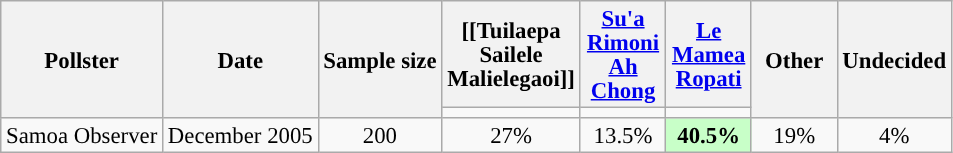<table class="wikitable" style="text-align:center; font-size:95%; line-height:16px;">
<tr>
<th rowspan=2>Pollster</th>
<th rowspan=2>Date</th>
<th rowspan=2>Sample size</th>
<th style="width:50px;">[[Tuilaepa Sailele Malielegaoi]]</th>
<th style="width:50px;"><a href='#'>Su'a Rimoni Ah Chong</a></th>
<th style="width:50px;"><a href='#'>Le Mamea Ropati</a></th>
<th rowspan=2 style="width:50px;">Other</th>
<th rowspan=2 style="width:50px;">Undecided</th>
</tr>
<tr>
<td style="background:"></td>
<td style="background:"></td>
<td style="background:"></td>
</tr>
<tr>
<td>Samoa Observer</td>
<td>December 2005</td>
<td>200</td>
<td>27%</td>
<td>13.5%</td>
<td style="background:#C8FFC8;"><strong>40.5%</strong></td>
<td>19%</td>
<td>4%</td>
</tr>
</table>
